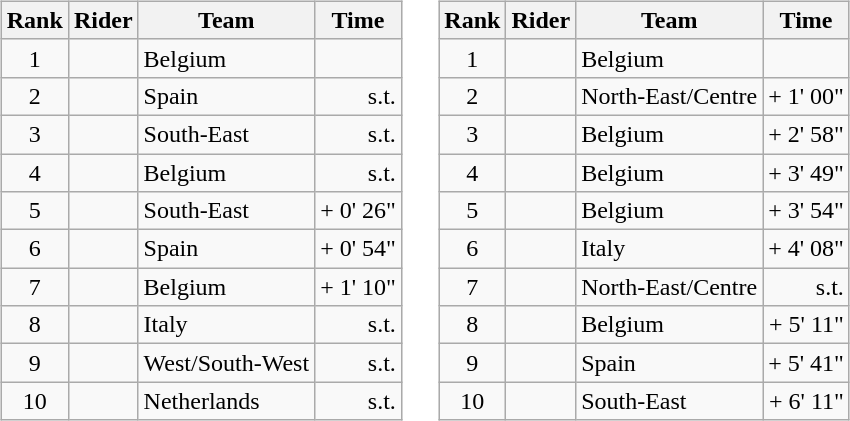<table>
<tr>
<td><br><table class="wikitable">
<tr>
<th scope="col">Rank</th>
<th scope="col">Rider</th>
<th scope="col">Team</th>
<th scope="col">Time</th>
</tr>
<tr>
<td style="text-align:center;">1</td>
<td></td>
<td>Belgium</td>
<td style="text-align:right;"></td>
</tr>
<tr>
<td style="text-align:center;">2</td>
<td></td>
<td>Spain</td>
<td style="text-align:right;">s.t.</td>
</tr>
<tr>
<td style="text-align:center;">3</td>
<td></td>
<td>South-East</td>
<td style="text-align:right;">s.t.</td>
</tr>
<tr>
<td style="text-align:center;">4</td>
<td></td>
<td>Belgium</td>
<td style="text-align:right;">s.t.</td>
</tr>
<tr>
<td style="text-align:center;">5</td>
<td></td>
<td>South-East</td>
<td style="text-align:right;">+ 0' 26"</td>
</tr>
<tr>
<td style="text-align:center;">6</td>
<td></td>
<td>Spain</td>
<td style="text-align:right;">+ 0' 54"</td>
</tr>
<tr>
<td style="text-align:center;">7</td>
<td> </td>
<td>Belgium</td>
<td style="text-align:right;">+ 1' 10"</td>
</tr>
<tr>
<td style="text-align:center;">8</td>
<td></td>
<td>Italy</td>
<td style="text-align:right;">s.t.</td>
</tr>
<tr>
<td style="text-align:center;">9</td>
<td></td>
<td>West/South-West</td>
<td style="text-align:right;">s.t.</td>
</tr>
<tr>
<td style="text-align:center;">10</td>
<td></td>
<td>Netherlands</td>
<td style="text-align:right;">s.t.</td>
</tr>
</table>
</td>
<td></td>
<td><br><table class="wikitable">
<tr>
<th scope="col">Rank</th>
<th scope="col">Rider</th>
<th scope="col">Team</th>
<th scope="col">Time</th>
</tr>
<tr>
<td style="text-align:center;">1</td>
<td> </td>
<td>Belgium</td>
<td style="text-align:right;"></td>
</tr>
<tr>
<td style="text-align:center;">2</td>
<td></td>
<td>North-East/Centre</td>
<td style="text-align:right;">+ 1' 00"</td>
</tr>
<tr>
<td style="text-align:center;">3</td>
<td></td>
<td>Belgium</td>
<td style="text-align:right;">+ 2' 58"</td>
</tr>
<tr>
<td style="text-align:center;">4</td>
<td></td>
<td>Belgium</td>
<td style="text-align:right;">+ 3' 49"</td>
</tr>
<tr>
<td style="text-align:center;">5</td>
<td></td>
<td>Belgium</td>
<td style="text-align:right;">+ 3' 54"</td>
</tr>
<tr>
<td style="text-align:center;">6</td>
<td></td>
<td>Italy</td>
<td style="text-align:right;">+ 4' 08"</td>
</tr>
<tr>
<td style="text-align:center;">7</td>
<td></td>
<td>North-East/Centre</td>
<td style="text-align:right;">s.t.</td>
</tr>
<tr>
<td style="text-align:center;">8</td>
<td></td>
<td>Belgium</td>
<td style="text-align:right;">+ 5' 11"</td>
</tr>
<tr>
<td style="text-align:center;">9</td>
<td></td>
<td>Spain</td>
<td style="text-align:right;">+ 5' 41"</td>
</tr>
<tr>
<td style="text-align:center;">10</td>
<td></td>
<td>South-East</td>
<td style="text-align:right;">+ 6' 11"</td>
</tr>
</table>
</td>
</tr>
</table>
